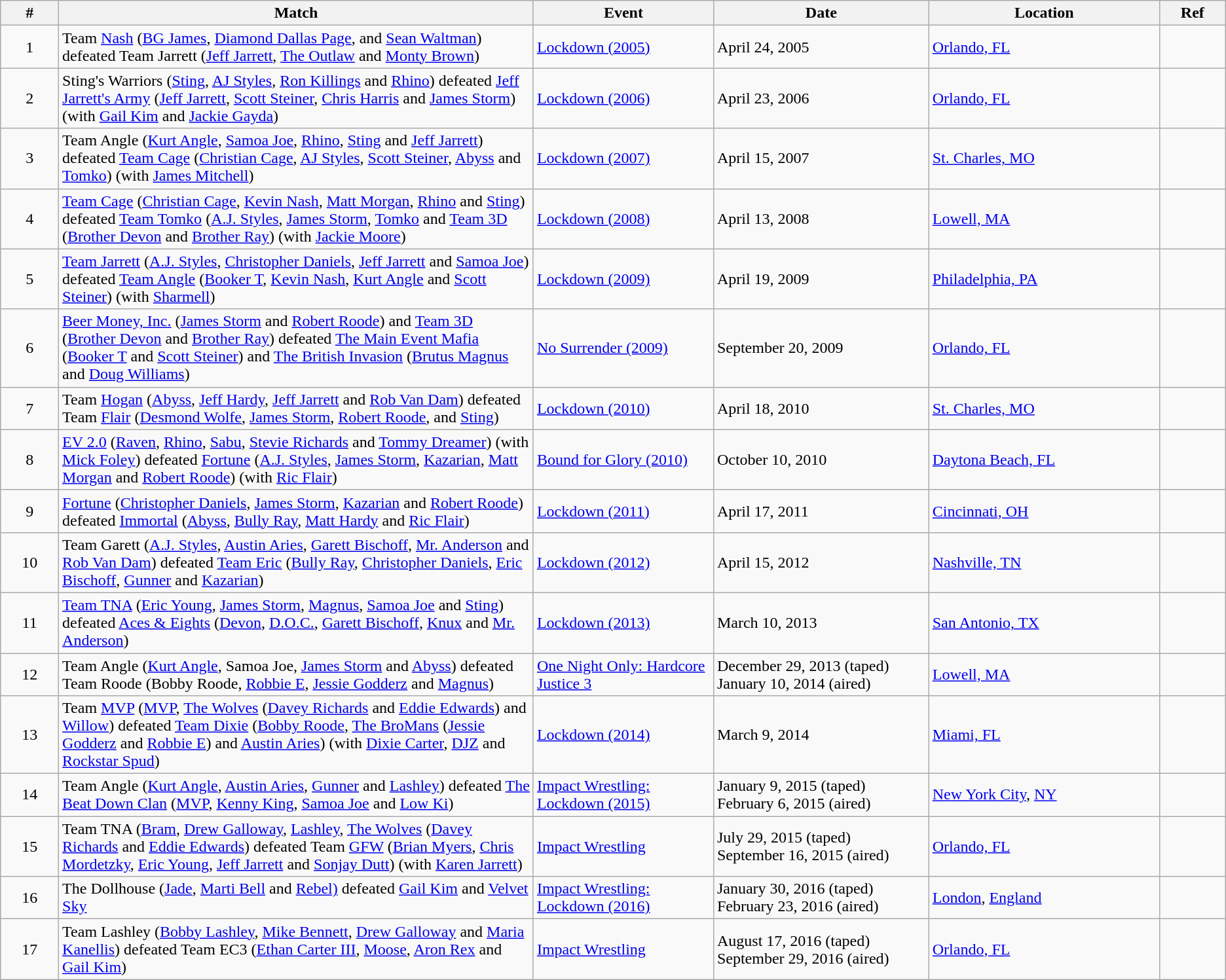<table class="wikitable">
<tr>
<th width="1%">#</th>
<th width="10%">Match</th>
<th width="3%">Event</th>
<th width="4%">Date</th>
<th width="4%">Location</th>
<th width="1%">Ref</th>
</tr>
<tr>
<td align=center>1</td>
<td>Team <a href='#'>Nash</a> (<a href='#'>BG James</a>, <a href='#'>Diamond Dallas Page</a>, and <a href='#'>Sean Waltman</a>) defeated Team Jarrett (<a href='#'>Jeff Jarrett</a>, <a href='#'>The Outlaw</a> and <a href='#'>Monty Brown</a>)</td>
<td><a href='#'>Lockdown (2005)</a></td>
<td>April 24, 2005</td>
<td><a href='#'>Orlando, FL</a></td>
<td></td>
</tr>
<tr>
<td align=center>2</td>
<td>Sting's Warriors (<a href='#'>Sting</a>, <a href='#'>AJ Styles</a>, <a href='#'>Ron Killings</a> and <a href='#'>Rhino</a>) defeated <a href='#'>Jeff Jarrett's Army</a> (<a href='#'>Jeff Jarrett</a>, <a href='#'>Scott Steiner</a>, <a href='#'>Chris Harris</a> and <a href='#'>James Storm</a>) (with <a href='#'>Gail Kim</a> and <a href='#'>Jackie Gayda</a>)</td>
<td><a href='#'>Lockdown (2006)</a></td>
<td>April 23, 2006</td>
<td><a href='#'>Orlando, FL</a></td>
<td></td>
</tr>
<tr>
<td align=center>3</td>
<td>Team Angle (<a href='#'>Kurt Angle</a>, <a href='#'>Samoa Joe</a>, <a href='#'>Rhino</a>, <a href='#'>Sting</a> and <a href='#'>Jeff Jarrett</a>) defeated <a href='#'>Team Cage</a> (<a href='#'>Christian Cage</a>, <a href='#'>AJ Styles</a>, <a href='#'>Scott Steiner</a>, <a href='#'>Abyss</a> and <a href='#'>Tomko</a>) (with <a href='#'>James Mitchell</a>)</td>
<td><a href='#'>Lockdown (2007)</a></td>
<td>April 15, 2007</td>
<td><a href='#'>St. Charles, MO</a></td>
<td></td>
</tr>
<tr>
<td align=center>4</td>
<td><a href='#'>Team Cage</a> (<a href='#'>Christian Cage</a>, <a href='#'>Kevin Nash</a>, <a href='#'>Matt Morgan</a>, <a href='#'>Rhino</a> and <a href='#'>Sting</a>) defeated <a href='#'>Team Tomko</a> (<a href='#'>A.J. Styles</a>, <a href='#'>James Storm</a>, <a href='#'>Tomko</a> and <a href='#'>Team 3D</a> (<a href='#'>Brother Devon</a> and <a href='#'>Brother Ray</a>) (with <a href='#'>Jackie Moore</a>)</td>
<td><a href='#'>Lockdown (2008)</a></td>
<td>April 13, 2008</td>
<td><a href='#'>Lowell, MA</a></td>
<td></td>
</tr>
<tr>
<td align=center>5</td>
<td><a href='#'>Team Jarrett</a> (<a href='#'>A.J. Styles</a>, <a href='#'>Christopher Daniels</a>, <a href='#'>Jeff Jarrett</a> and <a href='#'>Samoa Joe</a>) defeated <a href='#'>Team Angle</a> (<a href='#'>Booker T</a>, <a href='#'>Kevin Nash</a>, <a href='#'>Kurt Angle</a> and <a href='#'>Scott Steiner</a>) (with <a href='#'>Sharmell</a>)</td>
<td><a href='#'>Lockdown (2009)</a></td>
<td>April 19, 2009</td>
<td><a href='#'>Philadelphia, PA</a></td>
<td></td>
</tr>
<tr>
<td align=center>6</td>
<td><a href='#'>Beer Money, Inc.</a> (<a href='#'>James Storm</a> and <a href='#'>Robert Roode</a>) and <a href='#'>Team 3D</a> (<a href='#'>Brother Devon</a> and <a href='#'>Brother Ray</a>) defeated <a href='#'>The Main Event Mafia</a> (<a href='#'>Booker T</a> and <a href='#'>Scott Steiner</a>) and <a href='#'>The British Invasion</a> (<a href='#'>Brutus Magnus</a> and <a href='#'>Doug Williams</a>)</td>
<td><a href='#'>No Surrender (2009)</a></td>
<td>September 20, 2009</td>
<td><a href='#'>Orlando, FL</a></td>
<td></td>
</tr>
<tr>
<td align="center">7</td>
<td>Team <a href='#'>Hogan</a> (<a href='#'>Abyss</a>, <a href='#'>Jeff Hardy</a>, <a href='#'>Jeff Jarrett</a> and <a href='#'>Rob Van Dam</a>) defeated Team <a href='#'>Flair</a> (<a href='#'>Desmond Wolfe</a>, <a href='#'>James Storm</a>, <a href='#'>Robert Roode</a>, and <a href='#'>Sting</a>)</td>
<td><a href='#'>Lockdown (2010)</a></td>
<td>April 18, 2010</td>
<td><a href='#'>St. Charles, MO</a></td>
<td></td>
</tr>
<tr>
<td align="center">8</td>
<td><a href='#'>EV 2.0</a> (<a href='#'>Raven</a>, <a href='#'>Rhino</a>, <a href='#'>Sabu</a>, <a href='#'>Stevie Richards</a> and <a href='#'>Tommy Dreamer</a>) (with <a href='#'>Mick Foley</a>) defeated <a href='#'>Fortune</a> (<a href='#'>A.J. Styles</a>, <a href='#'>James Storm</a>, <a href='#'>Kazarian</a>, <a href='#'>Matt Morgan</a> and <a href='#'>Robert Roode</a>) (with <a href='#'>Ric Flair</a>)</td>
<td><a href='#'>Bound for Glory (2010)</a></td>
<td>October 10, 2010</td>
<td><a href='#'>Daytona Beach, FL</a></td>
<td></td>
</tr>
<tr>
<td align="center">9</td>
<td><a href='#'>Fortune</a> (<a href='#'>Christopher Daniels</a>, <a href='#'>James Storm</a>, <a href='#'>Kazarian</a> and <a href='#'>Robert Roode</a>) defeated <a href='#'>Immortal</a> (<a href='#'>Abyss</a>, <a href='#'>Bully Ray</a>, <a href='#'>Matt Hardy</a> and <a href='#'>Ric Flair</a>)</td>
<td><a href='#'>Lockdown (2011)</a></td>
<td>April 17, 2011</td>
<td><a href='#'>Cincinnati, OH</a></td>
<td></td>
</tr>
<tr>
<td align="center">10</td>
<td>Team Garett (<a href='#'>A.J. Styles</a>, <a href='#'>Austin Aries</a>, <a href='#'>Garett Bischoff</a>, <a href='#'>Mr. Anderson</a> and <a href='#'>Rob Van Dam</a>) defeated <a href='#'>Team Eric</a> (<a href='#'>Bully Ray</a>,  <a href='#'>Christopher Daniels</a>, <a href='#'>Eric Bischoff</a>, <a href='#'>Gunner</a> and <a href='#'>Kazarian</a>)</td>
<td><a href='#'>Lockdown (2012)</a></td>
<td>April 15, 2012</td>
<td><a href='#'>Nashville, TN</a></td>
<td></td>
</tr>
<tr>
<td align="center">11</td>
<td><a href='#'>Team TNA</a> (<a href='#'>Eric Young</a>, <a href='#'>James Storm</a>, <a href='#'>Magnus</a>, <a href='#'>Samoa Joe</a> and <a href='#'>Sting</a>)  defeated <a href='#'>Aces & Eights</a> (<a href='#'>Devon</a>, <a href='#'>D.O.C.</a>, <a href='#'>Garett Bischoff</a>, <a href='#'>Knux</a> and <a href='#'>Mr. Anderson</a>)</td>
<td><a href='#'>Lockdown (2013)</a></td>
<td>March 10, 2013</td>
<td><a href='#'>San Antonio, TX</a></td>
<td></td>
</tr>
<tr>
<td align="center">12</td>
<td>Team Angle (<a href='#'>Kurt Angle</a>, Samoa Joe, <a href='#'>James Storm</a> and <a href='#'>Abyss</a>) defeated Team Roode (Bobby Roode, <a href='#'>Robbie E</a>, <a href='#'>Jessie Godderz</a> and <a href='#'>Magnus</a>)</td>
<td><a href='#'>One Night Only: Hardcore Justice 3</a></td>
<td>December 29, 2013 (taped)<br>January 10, 2014 (aired)</td>
<td><a href='#'>Lowell, MA</a></td>
<td></td>
</tr>
<tr>
<td align="center">13</td>
<td>Team <a href='#'>MVP</a> (<a href='#'>MVP</a>, <a href='#'>The Wolves</a> (<a href='#'>Davey Richards</a> and <a href='#'>Eddie Edwards</a>) and <a href='#'>Willow</a>) defeated <a href='#'>Team Dixie</a> (<a href='#'>Bobby Roode</a>, <a href='#'>The BroMans</a> (<a href='#'>Jessie Godderz</a> and <a href='#'>Robbie E</a>) and <a href='#'>Austin Aries</a>) (with <a href='#'>Dixie Carter</a>, <a href='#'>DJZ</a> and <a href='#'>Rockstar Spud</a>)</td>
<td><a href='#'>Lockdown (2014)</a></td>
<td>March 9, 2014</td>
<td><a href='#'>Miami, FL</a></td>
<td></td>
</tr>
<tr>
<td align="center">14</td>
<td>Team Angle (<a href='#'>Kurt Angle</a>, <a href='#'>Austin Aries</a>, <a href='#'>Gunner</a> and <a href='#'>Lashley</a>) defeated <a href='#'>The Beat Down Clan</a> (<a href='#'>MVP</a>, <a href='#'>Kenny King</a>, <a href='#'>Samoa Joe</a> and <a href='#'>Low Ki</a>)</td>
<td><a href='#'>Impact Wrestling:</a><br><a href='#'>Lockdown (2015)</a></td>
<td>January 9, 2015 (taped)<br>February 6, 2015 (aired)</td>
<td><a href='#'>New York City</a>, <a href='#'>NY</a></td>
<td></td>
</tr>
<tr>
<td align="center">15</td>
<td>Team TNA (<a href='#'>Bram</a>, <a href='#'>Drew Galloway</a>, <a href='#'>Lashley</a>, <a href='#'>The Wolves</a> (<a href='#'>Davey Richards</a> and <a href='#'>Eddie Edwards</a>) defeated Team <a href='#'>GFW</a> (<a href='#'>Brian Myers</a>, <a href='#'>Chris Mordetzky</a>, <a href='#'>Eric Young</a>, <a href='#'>Jeff Jarrett</a> and <a href='#'>Sonjay Dutt</a>) (with <a href='#'>Karen Jarrett</a>)</td>
<td><a href='#'>Impact Wrestling</a></td>
<td>July 29, 2015 (taped)<br>September 16, 2015 (aired)</td>
<td><a href='#'>Orlando, FL</a></td>
<td></td>
</tr>
<tr>
<td align="center">16</td>
<td>The Dollhouse (<a href='#'>Jade</a>, <a href='#'>Marti Bell</a> and <a href='#'>Rebel)</a> defeated <a href='#'>Gail Kim</a> and <a href='#'>Velvet Sky</a></td>
<td><a href='#'>Impact Wrestling:</a><br><a href='#'>Lockdown (2016)</a></td>
<td>January 30, 2016 (taped)<br>February 23, 2016 (aired)</td>
<td><a href='#'>London</a>, <a href='#'>England</a></td>
<td></td>
</tr>
<tr>
<td align="center">17</td>
<td>Team Lashley (<a href='#'>Bobby Lashley</a>, <a href='#'>Mike Bennett</a>, <a href='#'>Drew Galloway</a> and <a href='#'>Maria Kanellis</a>) defeated Team EC3 (<a href='#'>Ethan Carter III</a>, <a href='#'>Moose</a>, <a href='#'>Aron Rex</a> and <a href='#'>Gail Kim</a>)</td>
<td><a href='#'>Impact Wrestling</a></td>
<td>August 17, 2016 (taped)<br>September 29, 2016 (aired)</td>
<td><a href='#'>Orlando, FL</a></td>
<td></td>
</tr>
</table>
